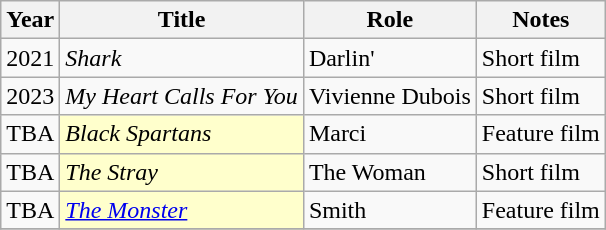<table class="wikitable sortable">
<tr>
<th>Year</th>
<th>Title</th>
<th>Role</th>
<th class="unsortable">Notes</th>
</tr>
<tr>
<td>2021</td>
<td><em>Shark</em></td>
<td>Darlin'</td>
<td>Short film</td>
</tr>
<tr>
<td>2023</td>
<td><em>My Heart Calls For You</em></td>
<td>Vivienne Dubois</td>
<td>Short film</td>
</tr>
<tr>
<td>TBA</td>
<td style="background:#FFFFCC;"><em>Black Spartans</em> </td>
<td>Marci</td>
<td>Feature film</td>
</tr>
<tr>
<td>TBA</td>
<td style="background:#FFFFCC;"><em>The Stray</em> </td>
<td>The Woman</td>
<td>Short film</td>
</tr>
<tr>
<td>TBA</td>
<td style="background:#FFFFCC;"><em><a href='#'>The Monster</a></em> </td>
<td>Smith</td>
<td>Feature film</td>
</tr>
<tr>
</tr>
</table>
